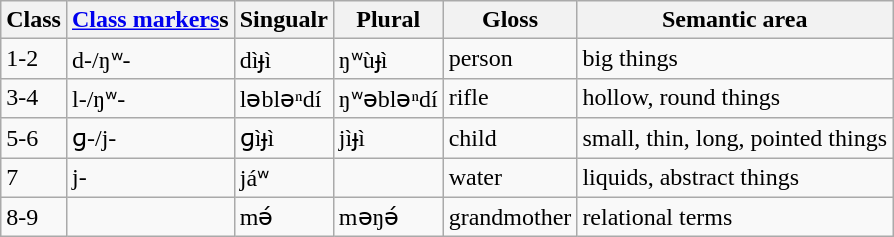<table class="wikitable">
<tr>
<th>Class</th>
<th><a href='#'>Class markers</a>s</th>
<th>Singualr</th>
<th>Plural</th>
<th>Gloss</th>
<th>Semantic area</th>
</tr>
<tr>
<td>1-2</td>
<td>d-/ŋʷ-</td>
<td>dìɟì</td>
<td>ŋʷùɟì</td>
<td>person</td>
<td>big things</td>
</tr>
<tr>
<td>3-4</td>
<td>l-/ŋʷ-</td>
<td>ləbləⁿdí</td>
<td>ŋʷəbləⁿdí</td>
<td>rifle</td>
<td>hollow, round things</td>
</tr>
<tr>
<td>5-6</td>
<td>ɡ-/j-</td>
<td>ɡìɟì</td>
<td>jìɟì</td>
<td>child</td>
<td>small, thin, long, pointed things</td>
</tr>
<tr>
<td>7</td>
<td>j-</td>
<td>jáʷ</td>
<td></td>
<td>water</td>
<td>liquids, abstract things</td>
</tr>
<tr>
<td>8-9</td>
<td></td>
<td>mə́</td>
<td>məŋə́</td>
<td>grandmother</td>
<td>relational terms</td>
</tr>
</table>
